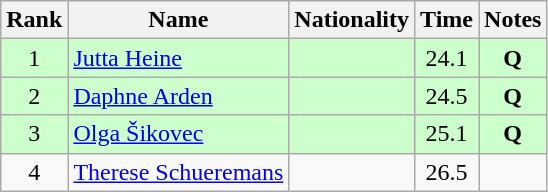<table class="wikitable sortable" style="text-align:center">
<tr>
<th>Rank</th>
<th>Name</th>
<th>Nationality</th>
<th>Time</th>
<th>Notes</th>
</tr>
<tr bgcolor=ccffcc>
<td>1</td>
<td align=left><a href='#'>Jutta Heine</a></td>
<td align=left></td>
<td>24.1</td>
<td><strong>Q</strong></td>
</tr>
<tr bgcolor=ccffcc>
<td>2</td>
<td align=left><a href='#'>Daphne Arden</a></td>
<td align=left></td>
<td>24.5</td>
<td><strong>Q</strong></td>
</tr>
<tr bgcolor=ccffcc>
<td>3</td>
<td align=left><a href='#'>Olga Šikovec</a></td>
<td align=left></td>
<td>25.1</td>
<td><strong>Q</strong></td>
</tr>
<tr>
<td>4</td>
<td align=left><a href='#'>Therese Schueremans</a></td>
<td align=left></td>
<td>26.5</td>
<td></td>
</tr>
</table>
